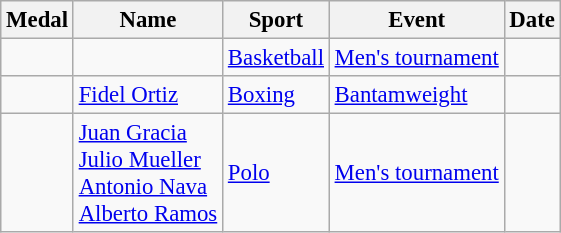<table class="wikitable sortable" style="font-size: 95%;">
<tr>
<th>Medal</th>
<th>Name</th>
<th>Sport</th>
<th>Event</th>
<th>Date</th>
</tr>
<tr>
<td></td>
<td><br></td>
<td><a href='#'>Basketball</a></td>
<td><a href='#'>Men's tournament</a></td>
<td></td>
</tr>
<tr>
<td></td>
<td><a href='#'>Fidel Ortiz</a></td>
<td><a href='#'>Boxing</a></td>
<td><a href='#'>Bantamweight</a></td>
<td></td>
</tr>
<tr>
<td></td>
<td><a href='#'>Juan Gracia</a><br><a href='#'>Julio Mueller</a><br><a href='#'>Antonio Nava</a><br><a href='#'>Alberto Ramos</a></td>
<td><a href='#'>Polo</a></td>
<td><a href='#'>Men's tournament</a></td>
<td></td>
</tr>
</table>
